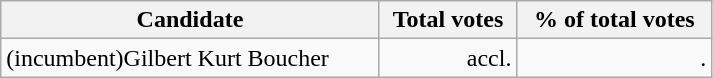<table class="wikitable" width="475">
<tr>
<th align="left">Candidate</th>
<th align="right">Total votes</th>
<th align="right">% of total votes</th>
</tr>
<tr>
<td align="left">(incumbent)Gilbert Kurt Boucher</td>
<td align="right">accl.</td>
<td align="right">.</td>
</tr>
</table>
